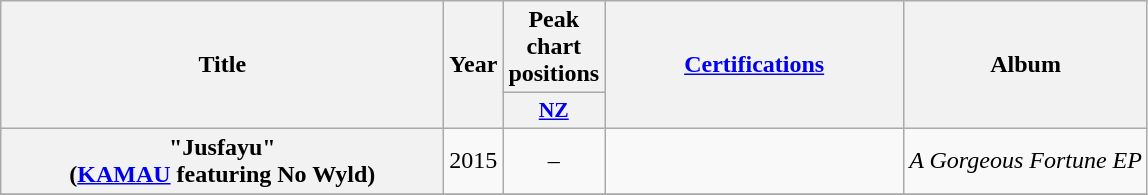<table class="wikitable plainrowheaders" style="text-align:center;">
<tr>
<th scope="col" rowspan="2" style="width:18em;">Title</th>
<th scope="col" rowspan="2">Year</th>
<th scope="col" colspan="1">Peak chart positions</th>
<th scope="col" rowspan="2" style="width:12em;"><a href='#'>Certifications</a></th>
<th scope="col" rowspan="2">Album</th>
</tr>
<tr>
<th scope="col" style="width:3em;font-size:90%;"><a href='#'>NZ</a><br></th>
</tr>
<tr>
<th scope="row">"Jusfayu"<br><span>(<a href='#'>KAMAU</a> featuring No Wyld)</span></th>
<td rowspan="1">2015</td>
<td style="text-align:center;">–</td>
<td></td>
<td rowspan="1"><em>A Gorgeous Fortune EP</em></td>
</tr>
<tr>
</tr>
</table>
